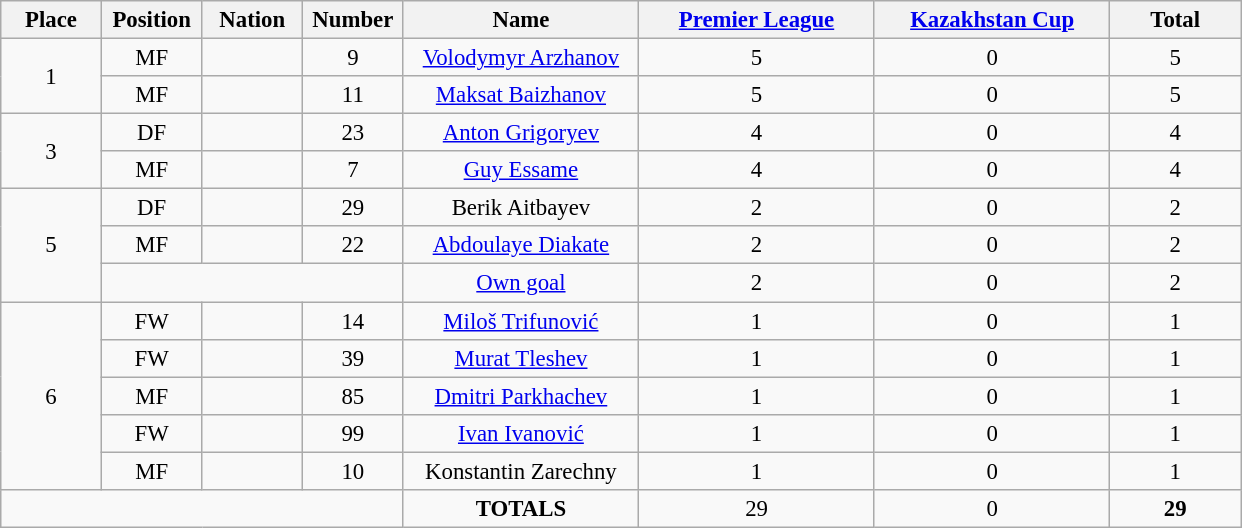<table class="wikitable" style="font-size: 95%; text-align: center;">
<tr>
<th width=60>Place</th>
<th width=60>Position</th>
<th width=60>Nation</th>
<th width=60>Number</th>
<th width=150>Name</th>
<th width=150><a href='#'>Premier League</a></th>
<th width=150><a href='#'>Kazakhstan Cup</a></th>
<th width=80><strong>Total</strong></th>
</tr>
<tr>
<td rowspan="2">1</td>
<td>MF</td>
<td></td>
<td>9</td>
<td><a href='#'>Volodymyr Arzhanov</a></td>
<td>5</td>
<td>0</td>
<td>5</td>
</tr>
<tr>
<td>MF</td>
<td></td>
<td>11</td>
<td><a href='#'>Maksat Baizhanov</a></td>
<td>5</td>
<td>0</td>
<td>5</td>
</tr>
<tr>
<td rowspan="2">3</td>
<td>DF</td>
<td></td>
<td>23</td>
<td><a href='#'>Anton Grigoryev</a></td>
<td>4</td>
<td>0</td>
<td>4</td>
</tr>
<tr>
<td>MF</td>
<td></td>
<td>7</td>
<td><a href='#'>Guy Essame</a></td>
<td>4</td>
<td>0</td>
<td>4</td>
</tr>
<tr>
<td rowspan="3">5</td>
<td>DF</td>
<td></td>
<td>29</td>
<td>Berik Aitbayev</td>
<td>2</td>
<td>0</td>
<td>2</td>
</tr>
<tr>
<td>MF</td>
<td></td>
<td>22</td>
<td><a href='#'>Abdoulaye Diakate</a></td>
<td>2</td>
<td>0</td>
<td>2</td>
</tr>
<tr>
<td colspan="3"></td>
<td><a href='#'>Own goal</a></td>
<td>2</td>
<td>0</td>
<td>2</td>
</tr>
<tr>
<td rowspan="5">6</td>
<td>FW</td>
<td></td>
<td>14</td>
<td><a href='#'>Miloš Trifunović</a></td>
<td>1</td>
<td>0</td>
<td>1</td>
</tr>
<tr>
<td>FW</td>
<td></td>
<td>39</td>
<td><a href='#'>Murat Tleshev</a></td>
<td>1</td>
<td>0</td>
<td>1</td>
</tr>
<tr>
<td>MF</td>
<td></td>
<td>85</td>
<td><a href='#'>Dmitri Parkhachev</a></td>
<td>1</td>
<td>0</td>
<td>1</td>
</tr>
<tr>
<td>FW</td>
<td></td>
<td>99</td>
<td><a href='#'>Ivan Ivanović</a></td>
<td>1</td>
<td>0</td>
<td>1</td>
</tr>
<tr>
<td>MF</td>
<td></td>
<td>10</td>
<td>Konstantin Zarechny</td>
<td>1</td>
<td>0</td>
<td>1</td>
</tr>
<tr>
<td colspan="4"></td>
<td><strong>TOTALS</strong></td>
<td>29</td>
<td>0</td>
<td><strong>29</strong></td>
</tr>
</table>
